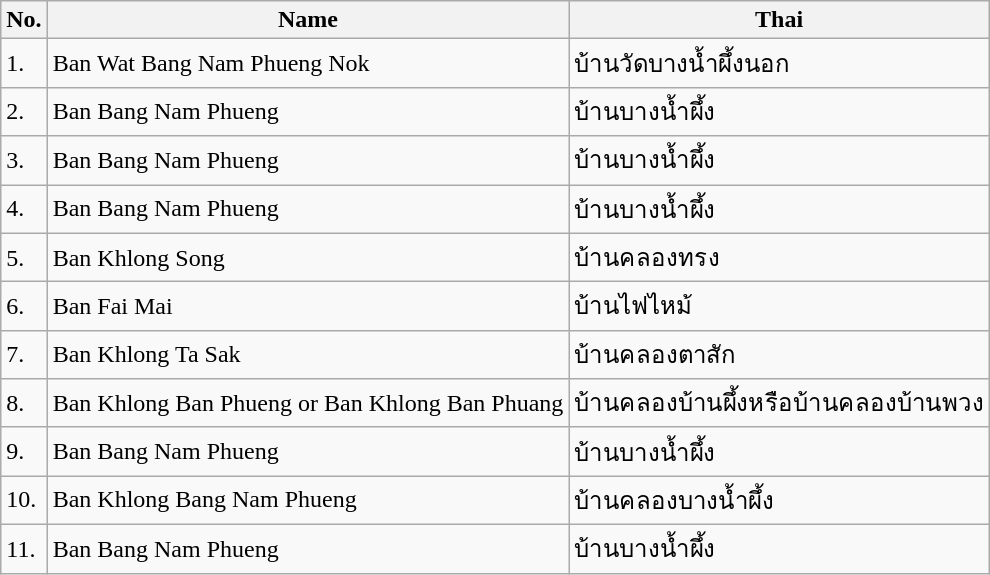<table class="wikitable sortable">
<tr>
<th>No.</th>
<th>Name</th>
<th>Thai</th>
</tr>
<tr>
<td>1.</td>
<td>Ban Wat Bang Nam Phueng Nok</td>
<td>บ้านวัดบางน้ำผึ้งนอก</td>
</tr>
<tr>
<td>2.</td>
<td>Ban Bang Nam Phueng</td>
<td>บ้านบางน้ำผึ้ง</td>
</tr>
<tr>
<td>3.</td>
<td>Ban Bang Nam Phueng</td>
<td>บ้านบางน้ำผึ้ง</td>
</tr>
<tr>
<td>4.</td>
<td>Ban Bang Nam Phueng</td>
<td>บ้านบางน้ำผึ้ง</td>
</tr>
<tr>
<td>5.</td>
<td>Ban Khlong Song</td>
<td>บ้านคลองทรง</td>
</tr>
<tr>
<td>6.</td>
<td>Ban Fai Mai</td>
<td>บ้านไฟไหม้</td>
</tr>
<tr>
<td>7.</td>
<td>Ban Khlong Ta Sak</td>
<td>บ้านคลองตาสัก</td>
</tr>
<tr>
<td>8.</td>
<td>Ban Khlong Ban Phueng or Ban Khlong Ban Phuang</td>
<td>บ้านคลองบ้านผึ้งหรือบ้านคลองบ้านพวง</td>
</tr>
<tr>
<td>9.</td>
<td>Ban Bang Nam Phueng</td>
<td>บ้านบางน้ำผึ้ง</td>
</tr>
<tr>
<td>10.</td>
<td>Ban Khlong Bang Nam Phueng</td>
<td>บ้านคลองบางน้ำผึ้ง</td>
</tr>
<tr>
<td>11.</td>
<td>Ban Bang Nam Phueng</td>
<td>บ้านบางน้ำผึ้ง</td>
</tr>
</table>
